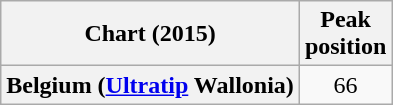<table class="wikitable plainrowheaders" style="text-align:center">
<tr>
<th scope="col">Chart (2015)</th>
<th scope="col">Peak<br> position</th>
</tr>
<tr>
<th scope="row">Belgium (<a href='#'>Ultratip</a> Wallonia)</th>
<td>66</td>
</tr>
</table>
